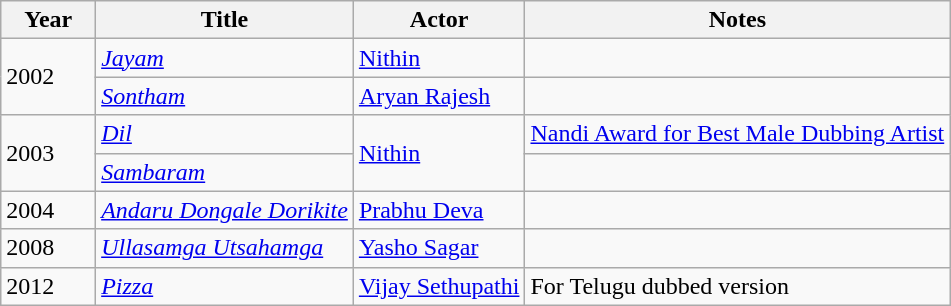<table class="wikitable sortable">
<tr>
<th style="width:10%;">Year</th>
<th>Title</th>
<th>Actor</th>
<th>Notes</th>
</tr>
<tr>
<td rowspan="2">2002</td>
<td><em><a href='#'>Jayam</a></em></td>
<td><a href='#'>Nithin</a></td>
<td></td>
</tr>
<tr>
<td><em><a href='#'>Sontham</a></em></td>
<td><a href='#'>Aryan Rajesh</a></td>
<td></td>
</tr>
<tr>
<td rowspan="2">2003</td>
<td><em><a href='#'>Dil</a></em></td>
<td rowspan="2"><a href='#'>Nithin</a></td>
<td><a href='#'>Nandi Award for Best Male Dubbing Artist</a></td>
</tr>
<tr>
<td><em><a href='#'>Sambaram</a></em></td>
<td></td>
</tr>
<tr>
<td>2004</td>
<td><em><a href='#'>Andaru Dongale Dorikite</a></em></td>
<td><a href='#'>Prabhu Deva</a></td>
<td></td>
</tr>
<tr>
<td>2008</td>
<td><em><a href='#'>Ullasamga Utsahamga</a></em></td>
<td><a href='#'>Yasho Sagar</a></td>
<td></td>
</tr>
<tr>
<td>2012</td>
<td><em><a href='#'>Pizza</a></em></td>
<td><a href='#'>Vijay Sethupathi</a></td>
<td>For Telugu dubbed version</td>
</tr>
</table>
